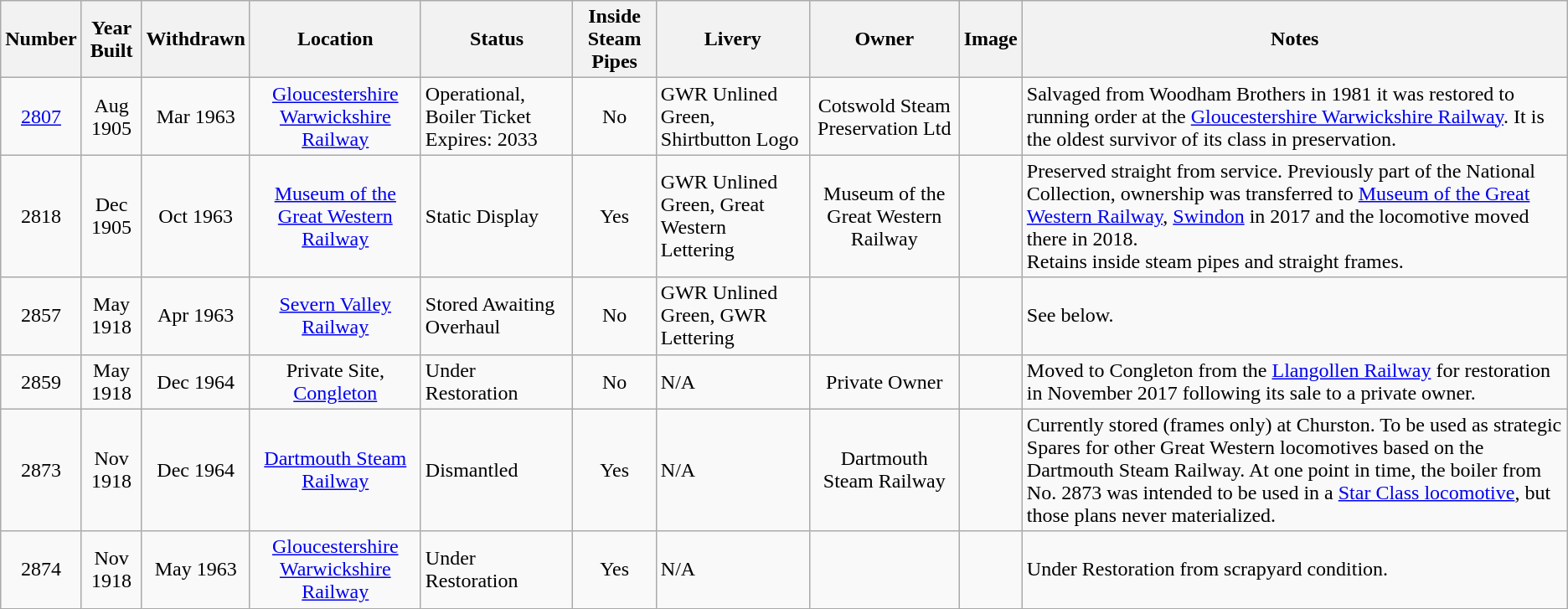<table class="wikitable" style="clear: both;">
<tr>
<th>Number</th>
<th>Year Built</th>
<th>Withdrawn</th>
<th>Location</th>
<th>Status</th>
<th>Inside Steam Pipes</th>
<th>Livery</th>
<th>Owner</th>
<th>Image</th>
<th>Notes</th>
</tr>
<tr>
<td align=center><a href='#'>2807</a></td>
<td align=center>Aug 1905</td>
<td align=center>Mar 1963</td>
<td align=center><a href='#'>Gloucestershire Warwickshire Railway</a></td>
<td align=left>Operational, Boiler Ticket Expires: 2033</td>
<td align=center>No</td>
<td>GWR Unlined Green, Shirtbutton Logo</td>
<td align=center>Cotswold Steam Preservation Ltd</td>
<td align=center></td>
<td align=left>Salvaged from Woodham Brothers in 1981 it was restored to running order at the <a href='#'>Gloucestershire Warwickshire Railway</a>. It is the oldest survivor of its class in preservation.</td>
</tr>
<tr>
<td align=center>2818</td>
<td align=center>Dec 1905</td>
<td align=center>Oct 1963</td>
<td align=center><a href='#'>Museum of the Great Western Railway</a></td>
<td align=left>Static Display</td>
<td align=center>Yes</td>
<td>GWR Unlined Green, Great Western Lettering</td>
<td align=center>Museum of the Great Western Railway</td>
<td align=center></td>
<td align=left>Preserved straight from service. Previously part of the National Collection, ownership was transferred to <a href='#'>Museum of the Great Western Railway</a>, <a href='#'>Swindon</a> in 2017 and the locomotive moved there in 2018.<br>Retains inside steam pipes and straight frames.</td>
</tr>
<tr>
<td align=center>2857</td>
<td align=center>May 1918</td>
<td align=center>Apr 1963</td>
<td align=center><a href='#'>Severn Valley Railway</a></td>
<td align=left>Stored Awaiting Overhaul</td>
<td align=center>No</td>
<td>GWR Unlined Green, GWR Lettering</td>
<td align=center></td>
<td align=center></td>
<td align=left>See below.</td>
</tr>
<tr>
<td align=center>2859</td>
<td align=center>May 1918</td>
<td align=center>Dec 1964</td>
<td align=center>Private Site, <a href='#'>Congleton</a></td>
<td align=left>Under Restoration</td>
<td align=center>No</td>
<td>N/A</td>
<td align=center>Private Owner</td>
<td align=center></td>
<td align=left>Moved to Congleton from the <a href='#'>Llangollen Railway</a> for restoration in November 2017 following its sale to a private owner.</td>
</tr>
<tr>
<td align=center>2873</td>
<td align=center>Nov 1918</td>
<td align=center>Dec 1964</td>
<td align=center><a href='#'>Dartmouth Steam Railway</a></td>
<td align=left>Dismantled</td>
<td align=center>Yes</td>
<td>N/A</td>
<td align=center>Dartmouth Steam Railway</td>
<td align=center></td>
<td align=left>Currently stored (frames only) at Churston. To be used as strategic Spares for other Great Western locomotives based on the Dartmouth Steam Railway. At one point in time, the boiler from No. 2873 was intended to be used in a <a href='#'>Star Class locomotive</a>, but those plans never materialized.</td>
</tr>
<tr>
<td align=center>2874</td>
<td align=center>Nov 1918</td>
<td align=center>May 1963</td>
<td align=center><a href='#'>Gloucestershire Warwickshire Railway</a></td>
<td align=left>Under Restoration</td>
<td align=center>Yes</td>
<td>N/A</td>
<td align=center></td>
<td align=center></td>
<td align=left>Under Restoration from scrapyard condition.</td>
</tr>
</table>
